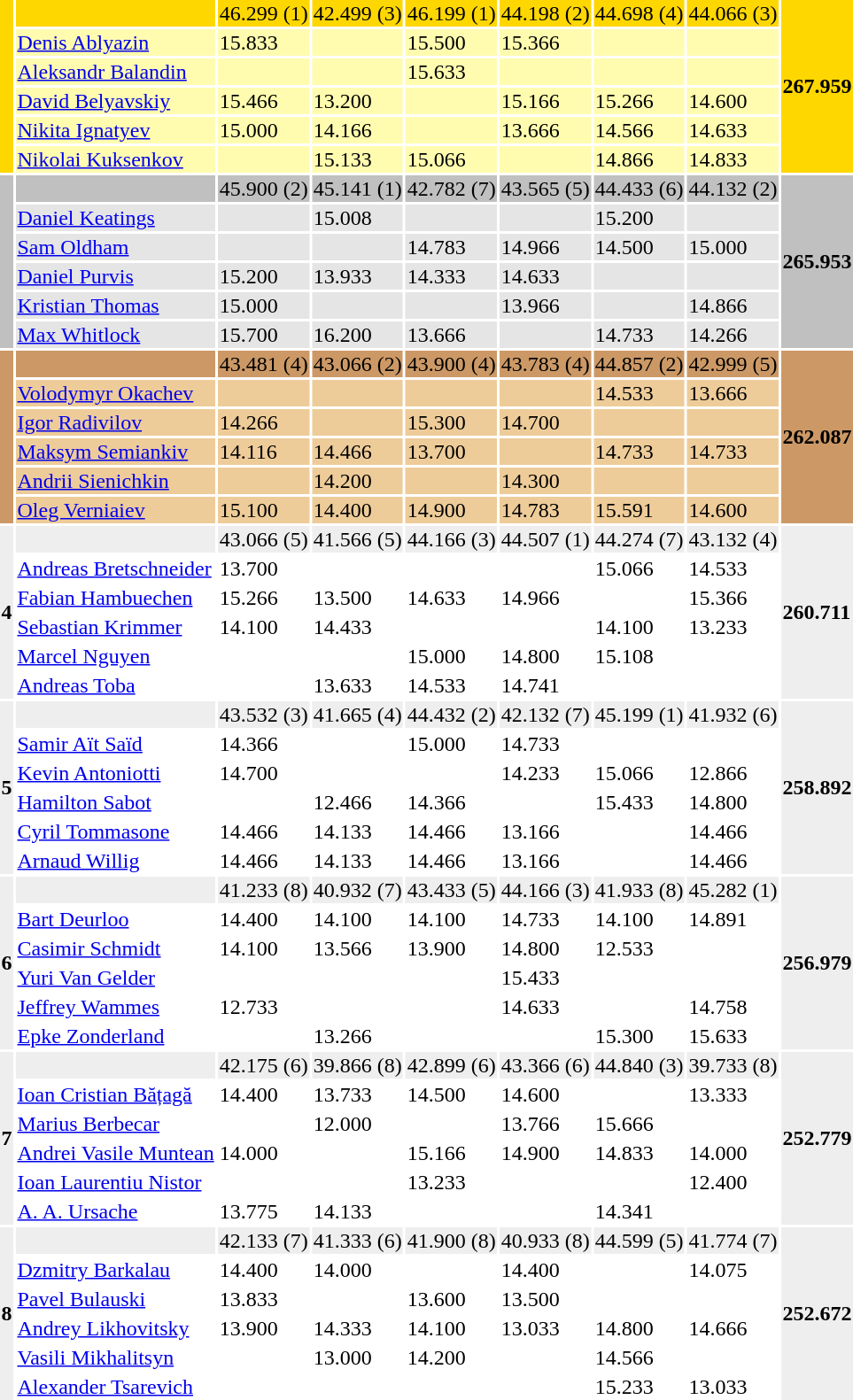<table>
<tr bgcolor=gold>
<td rowspan=6></td>
<td align="left"><strong></strong></td>
<td>46.299 (1)</td>
<td>42.499 (3)</td>
<td>46.199 (1)</td>
<td>44.198 (2)</td>
<td>44.698 (4)</td>
<td>44.066 (3)</td>
<td rowspan=6><strong>267.959</strong></td>
</tr>
<tr bgcolor=fffcaf>
<td align="left"><a href='#'>Denis Ablyazin</a></td>
<td>15.833</td>
<td></td>
<td>15.500</td>
<td>15.366</td>
<td></td>
<td></td>
</tr>
<tr bgcolor=fffcaf>
<td align="left"><a href='#'>Aleksandr Balandin</a></td>
<td></td>
<td></td>
<td>15.633</td>
<td></td>
<td></td>
<td></td>
</tr>
<tr bgcolor=fffcaf>
<td align="left"><a href='#'>David Belyavskiy</a></td>
<td>15.466</td>
<td>13.200</td>
<td></td>
<td>15.166</td>
<td>15.266</td>
<td>14.600</td>
</tr>
<tr bgcolor=fffcaf>
<td align="left"><a href='#'>Nikita Ignatyev</a></td>
<td>15.000</td>
<td>14.166</td>
<td></td>
<td>13.666</td>
<td>14.566</td>
<td>14.633</td>
</tr>
<tr bgcolor=fffcaf>
<td align="left"><a href='#'>Nikolai Kuksenkov</a></td>
<td></td>
<td>15.133</td>
<td>15.066</td>
<td></td>
<td>14.866</td>
<td>14.833</td>
</tr>
<tr bgcolor=silver>
<td rowspan=6></td>
<td align="left"><strong></strong></td>
<td>45.900 (2)</td>
<td>45.141 (1)</td>
<td>42.782 (7)</td>
<td>43.565 (5)</td>
<td>44.433 (6)</td>
<td>44.132 (2)</td>
<td rowspan=6><strong>265.953</strong></td>
</tr>
<tr bgcolor=e5e5e5>
<td align="left"><a href='#'>Daniel Keatings</a></td>
<td></td>
<td>15.008</td>
<td></td>
<td></td>
<td>15.200</td>
<td></td>
</tr>
<tr bgcolor=e5e5e5>
<td align="left"><a href='#'>Sam Oldham</a></td>
<td></td>
<td></td>
<td>14.783</td>
<td>14.966</td>
<td>14.500</td>
<td>15.000</td>
</tr>
<tr bgcolor=e5e5e5>
<td align="left"><a href='#'>Daniel Purvis</a></td>
<td>15.200</td>
<td>13.933</td>
<td>14.333</td>
<td>14.633</td>
<td></td>
<td></td>
</tr>
<tr bgcolor=e5e5e5>
<td align="left"><a href='#'>Kristian Thomas</a></td>
<td>15.000</td>
<td></td>
<td></td>
<td>13.966</td>
<td></td>
<td>14.866</td>
</tr>
<tr bgcolor=e5e5e5>
<td align="left"><a href='#'>Max Whitlock</a></td>
<td>15.700</td>
<td>16.200</td>
<td>13.666</td>
<td></td>
<td>14.733</td>
<td>14.266</td>
</tr>
<tr bgcolor=cc9966>
<td rowspan=6></td>
<td align="left"><strong></strong></td>
<td>43.481 (4)</td>
<td>43.066 (2)</td>
<td>43.900 (4)</td>
<td>43.783 (4)</td>
<td>44.857 (2)</td>
<td>42.999 (5)</td>
<td rowspan=6><strong>262.087</strong></td>
</tr>
<tr bgcolor=eecc99>
<td align="left"><a href='#'>Volodymyr Okachev</a></td>
<td></td>
<td></td>
<td></td>
<td></td>
<td>14.533</td>
<td>13.666</td>
</tr>
<tr bgcolor=eecc99>
<td align="left"><a href='#'>Igor Radivilov</a></td>
<td>14.266</td>
<td></td>
<td>15.300</td>
<td>14.700</td>
<td></td>
<td></td>
</tr>
<tr bgcolor=eecc99>
<td align="left"><a href='#'>Maksym Semiankiv</a></td>
<td>14.116</td>
<td>14.466</td>
<td>13.700</td>
<td></td>
<td>14.733</td>
<td>14.733</td>
</tr>
<tr bgcolor=eecc99>
<td align="left"><a href='#'>Andrii Sienichkin</a></td>
<td></td>
<td>14.200</td>
<td></td>
<td>14.300</td>
<td></td>
<td></td>
</tr>
<tr bgcolor=eecc99>
<td align="left"><a href='#'>Oleg Verniaiev</a></td>
<td>15.100</td>
<td>14.400</td>
<td>14.900</td>
<td>14.783</td>
<td>15.591</td>
<td>14.600</td>
</tr>
<tr bgcolor=eeeeee>
<td rowspan=6><strong>4</strong></td>
<td align="left"><strong></strong></td>
<td>43.066 (5)</td>
<td>41.566 (5)</td>
<td>44.166 (3)</td>
<td>44.507 (1)</td>
<td>44.274 (7)</td>
<td>43.132 (4)</td>
<td rowspan=6><strong>260.711</strong></td>
</tr>
<tr>
<td align="left"><a href='#'>Andreas Bretschneider</a></td>
<td>13.700</td>
<td></td>
<td></td>
<td></td>
<td>15.066</td>
<td>14.533</td>
</tr>
<tr>
<td align="left"><a href='#'>Fabian Hambuechen</a></td>
<td>15.266</td>
<td>13.500</td>
<td>14.633</td>
<td>14.966</td>
<td></td>
<td>15.366</td>
</tr>
<tr>
<td align="left"><a href='#'>Sebastian Krimmer</a></td>
<td>14.100</td>
<td>14.433</td>
<td></td>
<td></td>
<td>14.100</td>
<td>13.233</td>
</tr>
<tr>
<td align="left"><a href='#'>Marcel Nguyen</a></td>
<td></td>
<td></td>
<td>15.000</td>
<td>14.800</td>
<td>15.108</td>
<td></td>
</tr>
<tr>
<td align="left"><a href='#'>Andreas Toba</a></td>
<td></td>
<td>13.633</td>
<td>14.533</td>
<td>14.741</td>
<td></td>
<td></td>
</tr>
<tr bgcolor=eeeeee>
<td rowspan=6><strong>5</strong></td>
<td align="left"><strong></strong></td>
<td>43.532 (3)</td>
<td>41.665 (4)</td>
<td>44.432 (2)</td>
<td>42.132 (7)</td>
<td>45.199 (1)</td>
<td>41.932 (6)</td>
<td rowspan=6><strong>258.892</strong></td>
</tr>
<tr>
<td align="left"><a href='#'>Samir Aït Saïd</a></td>
<td>14.366</td>
<td></td>
<td>15.000</td>
<td>14.733</td>
<td></td>
<td></td>
</tr>
<tr>
<td align="left"><a href='#'>Kevin Antoniotti</a></td>
<td>14.700</td>
<td></td>
<td></td>
<td>14.233</td>
<td>15.066</td>
<td>12.866</td>
</tr>
<tr>
<td align="left"><a href='#'>Hamilton Sabot</a></td>
<td></td>
<td>12.466</td>
<td>14.366</td>
<td></td>
<td>15.433</td>
<td>14.800</td>
</tr>
<tr>
<td align="left"><a href='#'>Cyril Tommasone</a></td>
<td>14.466</td>
<td>14.133</td>
<td>14.466</td>
<td>13.166</td>
<td></td>
<td>14.466</td>
</tr>
<tr>
<td align="left"><a href='#'>Arnaud Willig</a></td>
<td>14.466</td>
<td>14.133</td>
<td>14.466</td>
<td>13.166</td>
<td></td>
<td>14.466</td>
</tr>
<tr bgcolor=eeeeee>
<td rowspan=6><strong>6</strong></td>
<td align="left"><strong></strong></td>
<td>41.233 (8)</td>
<td>40.932 (7)</td>
<td>43.433 (5)</td>
<td>44.166 (3)</td>
<td>41.933 (8)</td>
<td>45.282 (1)</td>
<td rowspan=6><strong>256.979</strong></td>
</tr>
<tr>
<td align="left"><a href='#'>Bart Deurloo</a></td>
<td>14.400</td>
<td>14.100</td>
<td>14.100</td>
<td>14.733</td>
<td>14.100</td>
<td>14.891</td>
</tr>
<tr>
<td align="left"><a href='#'>Casimir Schmidt</a></td>
<td>14.100</td>
<td>13.566</td>
<td>13.900</td>
<td>14.800</td>
<td>12.533</td>
<td></td>
</tr>
<tr>
<td align="left"><a href='#'>Yuri Van Gelder</a></td>
<td></td>
<td></td>
<td></td>
<td>15.433</td>
<td></td>
<td></td>
</tr>
<tr>
<td align="left"><a href='#'>Jeffrey Wammes</a></td>
<td>12.733</td>
<td></td>
<td></td>
<td>14.633</td>
<td></td>
<td>14.758</td>
</tr>
<tr>
<td align="left"><a href='#'>Epke Zonderland</a></td>
<td></td>
<td>13.266</td>
<td></td>
<td></td>
<td>15.300</td>
<td>15.633</td>
</tr>
<tr bgcolor=eeeeee>
<td rowspan=6><strong>7</strong></td>
<td align="left"><strong></strong></td>
<td>42.175 (6)</td>
<td>39.866 (8)</td>
<td>42.899 (6)</td>
<td>43.366 (6)</td>
<td>44.840 (3)</td>
<td>39.733 (8)</td>
<td rowspan=6><strong>252.779</strong></td>
</tr>
<tr>
<td align="left"><a href='#'>Ioan Cristian Bățagă</a></td>
<td>14.400</td>
<td>13.733</td>
<td>14.500</td>
<td>14.600</td>
<td></td>
<td>13.333</td>
</tr>
<tr>
<td align="left"><a href='#'>Marius Berbecar</a></td>
<td></td>
<td>12.000</td>
<td></td>
<td>13.766</td>
<td>15.666</td>
<td></td>
</tr>
<tr>
<td align="left"><a href='#'>Andrei Vasile Muntean</a></td>
<td>14.000</td>
<td></td>
<td>15.166</td>
<td>14.900</td>
<td>14.833</td>
<td>14.000</td>
</tr>
<tr>
<td align="left"><a href='#'>Ioan Laurentiu Nistor</a></td>
<td></td>
<td></td>
<td>13.233</td>
<td></td>
<td></td>
<td>12.400</td>
</tr>
<tr>
<td align="left"><a href='#'>A. A. Ursache</a></td>
<td>13.775</td>
<td>14.133</td>
<td></td>
<td></td>
<td>14.341</td>
<td></td>
</tr>
<tr bgcolor=eeeeee>
<td rowspan=6><strong>8</strong></td>
<td align="left"><strong></strong></td>
<td>42.133 (7)</td>
<td>41.333 (6)</td>
<td>41.900 (8)</td>
<td>40.933 (8)</td>
<td>44.599 (5)</td>
<td>41.774 (7)</td>
<td rowspan=6><strong>252.672</strong></td>
</tr>
<tr>
<td align="left"><a href='#'>Dzmitry Barkalau</a></td>
<td>14.400</td>
<td>14.000</td>
<td></td>
<td>14.400</td>
<td></td>
<td>14.075</td>
</tr>
<tr>
<td align="left"><a href='#'>Pavel Bulauski</a></td>
<td>13.833</td>
<td></td>
<td>13.600</td>
<td>13.500</td>
<td></td>
<td></td>
</tr>
<tr>
<td align="left"><a href='#'>Andrey Likhovitsky</a></td>
<td>13.900</td>
<td>14.333</td>
<td>14.100</td>
<td>13.033</td>
<td>14.800</td>
<td>14.666</td>
</tr>
<tr>
<td align="left"><a href='#'>Vasili Mikhalitsyn</a></td>
<td></td>
<td>13.000</td>
<td>14.200</td>
<td></td>
<td>14.566</td>
<td></td>
</tr>
<tr>
<td align="left"><a href='#'>Alexander Tsarevich</a></td>
<td></td>
<td></td>
<td></td>
<td></td>
<td>15.233</td>
<td>13.033</td>
</tr>
</table>
